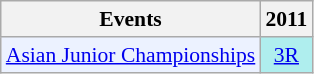<table style='font-size: 90%; text-align:center;' class='wikitable'>
<tr>
<th>Events</th>
<th>2011</th>
</tr>
<tr>
<td bgcolor="#ECF2FF"; align="left"><a href='#'>Asian Junior Championships</a></td>
<td bgcolor=AFEEEE><a href='#'>3R</a></td>
</tr>
</table>
